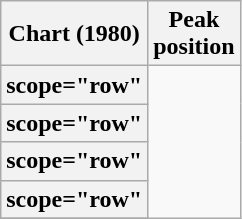<table class="wikitable sortable plainrowheaders">
<tr>
<th scope="col">Chart (1980)</th>
<th scope="col">Peak<br>position</th>
</tr>
<tr>
<th>scope="row" </th>
</tr>
<tr>
<th>scope="row" </th>
</tr>
<tr>
<th>scope="row" </th>
</tr>
<tr>
<th>scope="row" </th>
</tr>
<tr>
</tr>
</table>
